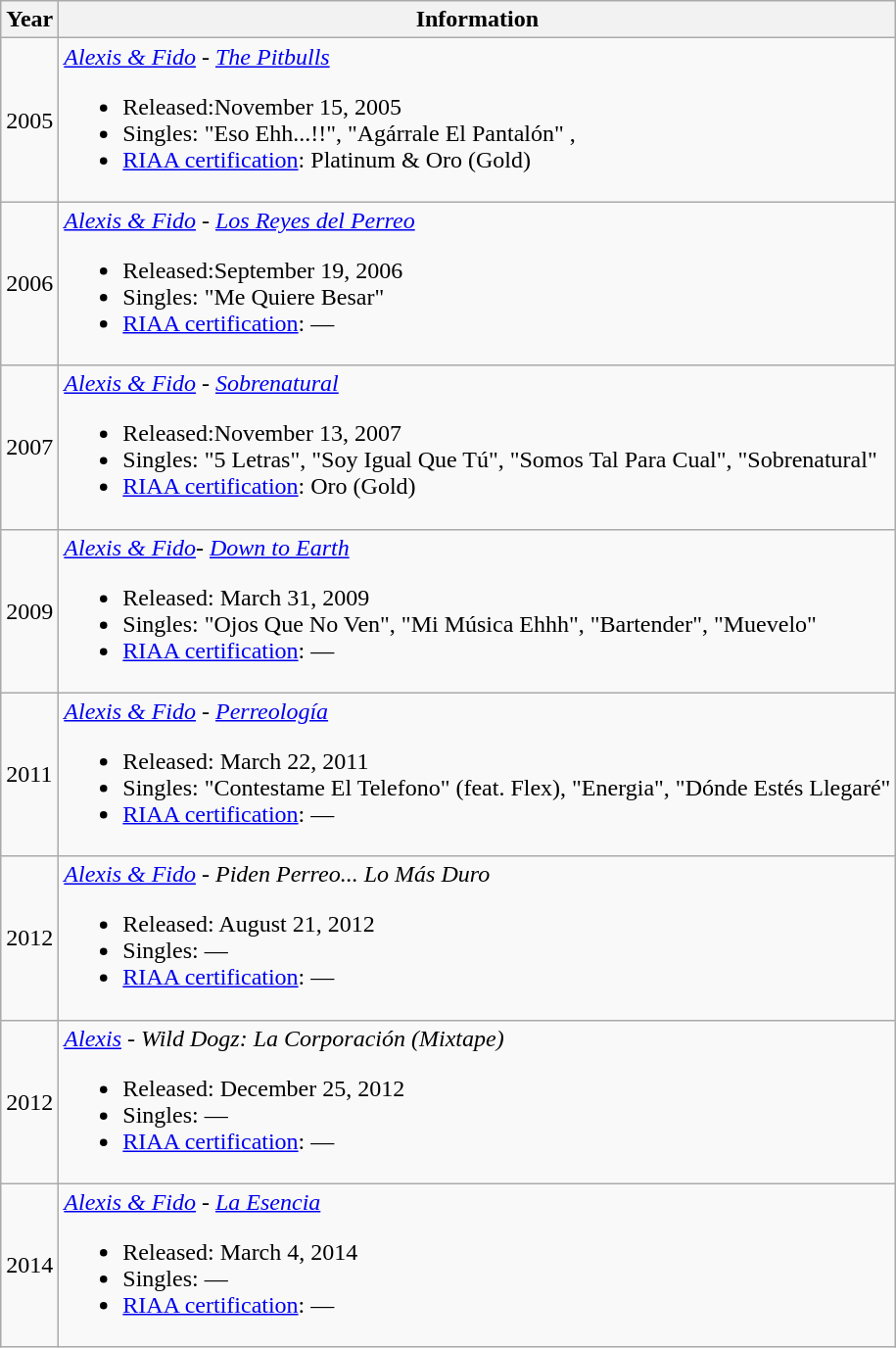<table class="wikitable">
<tr>
<th align="center">Year</th>
<th align="center">Information</th>
</tr>
<tr>
<td rowspan="1">2005</td>
<td align="left"><em> <a href='#'>Alexis & Fido</a> - <a href='#'>The Pitbulls</a></em><br><ul><li>Released:November 15, 2005</li><li>Singles: "Eso Ehh...!!", "Agárrale El Pantalón" ,</li><li><a href='#'>RIAA certification</a>: Platinum & Oro (Gold)</li></ul></td>
</tr>
<tr>
<td rowspan="1">2006</td>
<td align="left"><em><a href='#'>Alexis & Fido</a> - <a href='#'>Los Reyes del Perreo</a></em><br><ul><li>Released:September 19, 2006</li><li>Singles: "Me Quiere Besar"</li><li><a href='#'>RIAA certification</a>: —</li></ul></td>
</tr>
<tr>
<td rowspan="1">2007</td>
<td align="left"><em><a href='#'>Alexis & Fido</a> - <a href='#'>Sobrenatural</a></em><br><ul><li>Released:November 13, 2007</li><li>Singles: "5 Letras", "Soy Igual Que Tú", "Somos Tal Para Cual", "Sobrenatural"</li><li><a href='#'>RIAA certification</a>: Oro (Gold)</li></ul></td>
</tr>
<tr>
<td rowspan="1">2009</td>
<td align="left"><em><a href='#'>Alexis & Fido</a>- <a href='#'>Down to Earth</a></em><br><ul><li>Released: March 31, 2009</li><li>Singles: "Ojos Que No Ven", "Mi Música Ehhh", "Bartender", "Muevelo"</li><li><a href='#'>RIAA certification</a>: —</li></ul></td>
</tr>
<tr>
<td rowspan="1">2011</td>
<td align="left"><em><a href='#'>Alexis & Fido</a> - <a href='#'>Perreología</a></em><br><ul><li>Released: March 22, 2011</li><li>Singles: "Contestame El Telefono" (feat. Flex), "Energia", "Dónde Estés Llegaré"</li><li><a href='#'>RIAA certification</a>: —</li></ul></td>
</tr>
<tr>
<td rowspan="1">2012</td>
<td align="left"><em><a href='#'>Alexis & Fido</a> - Piden Perreo... Lo Más Duro</em><br><ul><li>Released: August 21, 2012</li><li>Singles: —</li><li><a href='#'>RIAA certification</a>: —</li></ul></td>
</tr>
<tr>
<td rowspan="1">2012</td>
<td align="left"><em><a href='#'>Alexis</a> - Wild Dogz: La Corporación (Mixtape)</em><br><ul><li>Released: December 25, 2012</li><li>Singles: —</li><li><a href='#'>RIAA certification</a>: —</li></ul></td>
</tr>
<tr>
<td rowspan="1">2014</td>
<td align="left"><em><a href='#'>Alexis & Fido</a> - <a href='#'>La Esencia</a></em><br><ul><li>Released: March 4, 2014</li><li>Singles: —</li><li><a href='#'>RIAA certification</a>: —</li></ul></td>
</tr>
</table>
